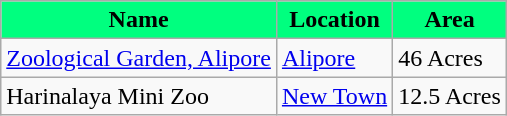<table class="sortable wikitable">
<tr>
<th style="background-color:#00FF7F;">Name</th>
<th style="background-color:#00FF7F;">Location</th>
<th style="background-color:#00FF7F;">Area</th>
</tr>
<tr>
<td><a href='#'>Zoological Garden, Alipore</a></td>
<td><a href='#'>Alipore</a></td>
<td>46 Acres</td>
</tr>
<tr>
<td>Harinalaya Mini Zoo</td>
<td><a href='#'>New Town</a></td>
<td>12.5 Acres</td>
</tr>
</table>
